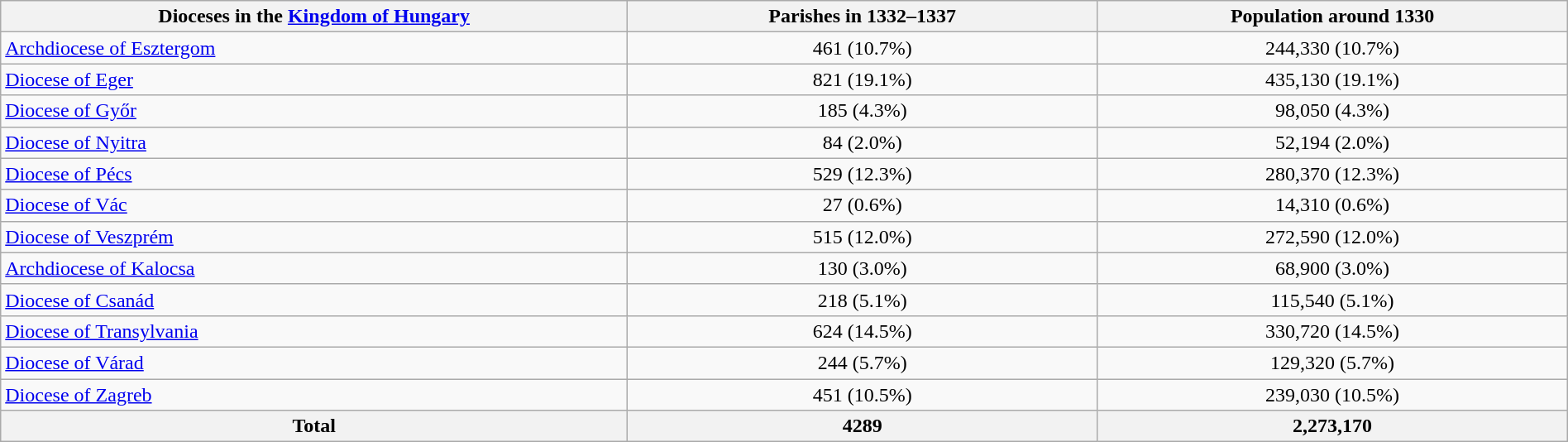<table class="wikitable" width="100%">
<tr>
<th width="40%">Dioceses in the <a href='#'>Kingdom of Hungary</a></th>
<th width="30%">Parishes in 1332–1337</th>
<th width="30%">Population around 1330</th>
</tr>
<tr>
<td><a href='#'>Archdiocese of Esztergom</a></td>
<td align="center">461 (10.7%)</td>
<td align="center">244,330 (10.7%)</td>
</tr>
<tr>
<td><a href='#'>Diocese of Eger</a></td>
<td align="center">821 (19.1%)</td>
<td align="center">435,130 (19.1%)</td>
</tr>
<tr>
<td><a href='#'>Diocese of Győr</a></td>
<td align="center">185 (4.3%)</td>
<td align="center">98,050 (4.3%)</td>
</tr>
<tr>
<td><a href='#'>Diocese of Nyitra</a></td>
<td align="center">84 (2.0%)</td>
<td align="center">52,194 (2.0%)</td>
</tr>
<tr>
<td><a href='#'>Diocese of Pécs</a></td>
<td align="center">529 (12.3%)</td>
<td align="center">280,370 (12.3%)</td>
</tr>
<tr>
<td><a href='#'>Diocese of Vác</a></td>
<td align="center">27 (0.6%)</td>
<td align="center">14,310 (0.6%)</td>
</tr>
<tr>
<td><a href='#'>Diocese of Veszprém</a></td>
<td align="center">515 (12.0%)</td>
<td align="center">272,590 (12.0%)</td>
</tr>
<tr>
<td><a href='#'>Archdiocese of Kalocsa</a></td>
<td align="center">130 (3.0%)</td>
<td align="center">68,900 (3.0%)</td>
</tr>
<tr>
<td><a href='#'>Diocese of Csanád</a></td>
<td align="center">218 (5.1%)</td>
<td align="center">115,540 (5.1%)</td>
</tr>
<tr>
<td><a href='#'>Diocese of Transylvania</a></td>
<td align="center">624 (14.5%)</td>
<td align="center">330,720 (14.5%)</td>
</tr>
<tr>
<td><a href='#'>Diocese of Várad</a></td>
<td align="center">244 (5.7%)</td>
<td align="center">129,320 (5.7%)</td>
</tr>
<tr>
<td><a href='#'>Diocese of Zagreb</a></td>
<td align="center">451 (10.5%)</td>
<td align="center">239,030 (10.5%)</td>
</tr>
<tr>
<th width="40%">Total</th>
<th width="20%">4289</th>
<th width="20%">2,273,170</th>
</tr>
</table>
